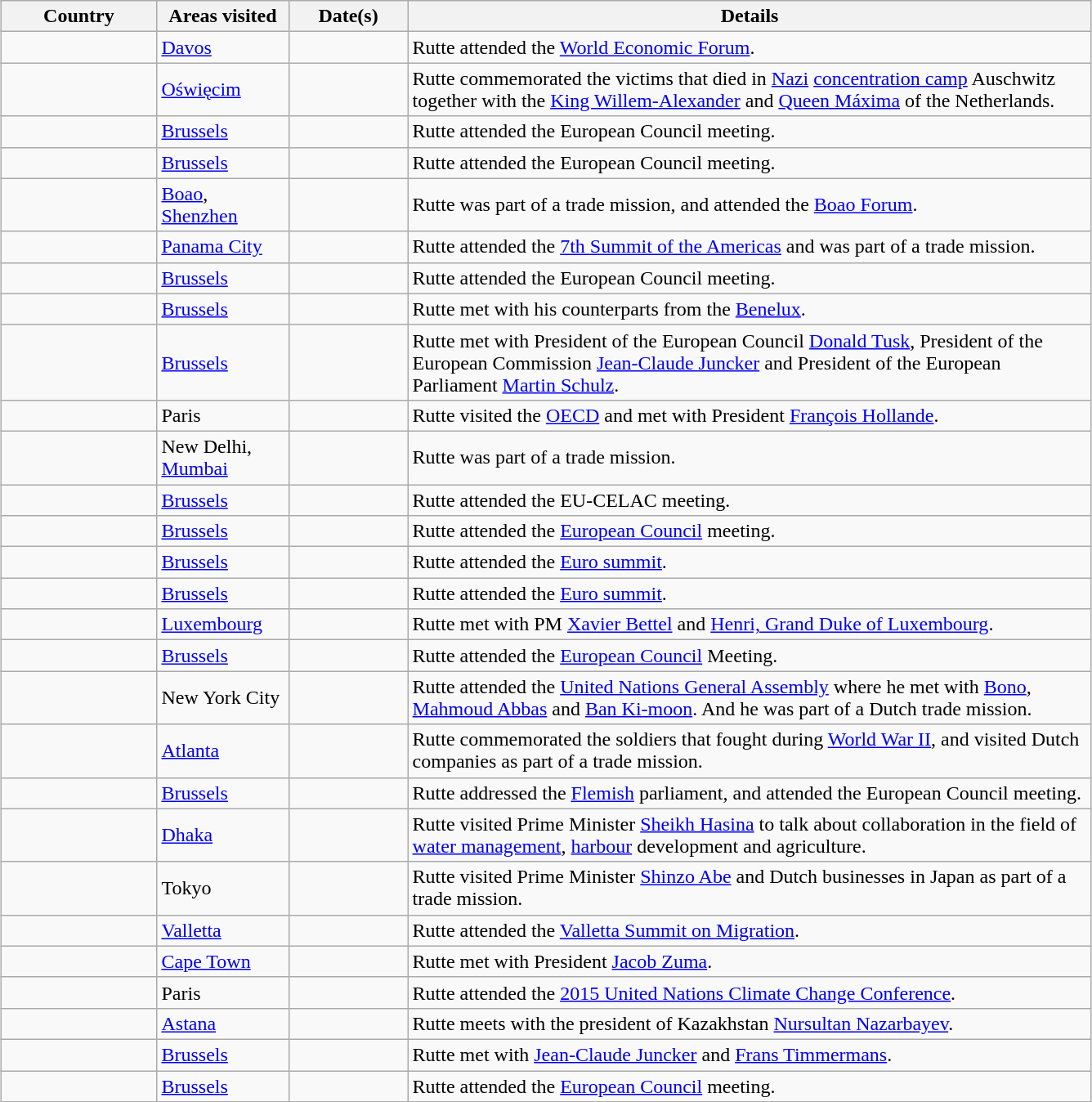<table class="wikitable sortable outercollapse" style="margin: 1em auto 1em auto">
<tr>
<th width=120>Country</th>
<th width=100>Areas visited</th>
<th width=90>Date(s)</th>
<th width=550 class=unsortable>Details</th>
</tr>
<tr>
<td></td>
<td><a href='#'>Davos</a></td>
<td></td>
<td>Rutte attended the <a href='#'>World Economic Forum</a>.</td>
</tr>
<tr>
<td></td>
<td><a href='#'>Oświęcim</a></td>
<td></td>
<td>Rutte commemorated the victims that died in <a href='#'>Nazi</a> <a href='#'>concentration camp</a> Auschwitz together with the <a href='#'>King Willem-Alexander</a> and <a href='#'>Queen Máxima</a> of the Netherlands.</td>
</tr>
<tr>
<td></td>
<td><a href='#'>Brussels</a></td>
<td></td>
<td>Rutte attended the European Council meeting.</td>
</tr>
<tr>
<td></td>
<td><a href='#'>Brussels</a></td>
<td></td>
<td>Rutte attended the European Council meeting.</td>
</tr>
<tr>
<td></td>
<td><a href='#'>Boao</a>, <a href='#'>Shenzhen</a></td>
<td></td>
<td>Rutte was part of a trade mission, and attended the <a href='#'>Boao Forum</a>.</td>
</tr>
<tr>
<td></td>
<td><a href='#'>Panama City</a></td>
<td></td>
<td>Rutte attended the <a href='#'>7th Summit of the Americas</a> and was part of a trade mission.</td>
</tr>
<tr>
<td></td>
<td><a href='#'>Brussels</a></td>
<td></td>
<td>Rutte attended the European Council meeting.</td>
</tr>
<tr>
<td></td>
<td><a href='#'>Brussels</a></td>
<td></td>
<td>Rutte met with his counterparts from the <a href='#'>Benelux</a>.</td>
</tr>
<tr>
<td></td>
<td><a href='#'>Brussels</a></td>
<td></td>
<td>Rutte met with President of the European Council <a href='#'>Donald Tusk</a>, President of the European Commission <a href='#'>Jean-Claude Juncker</a> and President of the European Parliament <a href='#'>Martin Schulz</a>.</td>
</tr>
<tr>
<td></td>
<td>Paris</td>
<td></td>
<td>Rutte visited the <a href='#'>OECD</a> and met with President <a href='#'>François Hollande</a>.</td>
</tr>
<tr>
<td></td>
<td>New Delhi, <a href='#'>Mumbai</a></td>
<td></td>
<td>Rutte was part of a trade mission.</td>
</tr>
<tr>
<td></td>
<td><a href='#'>Brussels</a></td>
<td></td>
<td>Rutte attended the EU-CELAC meeting.</td>
</tr>
<tr>
<td></td>
<td><a href='#'>Brussels</a></td>
<td></td>
<td>Rutte attended the <a href='#'>European Council</a> meeting.</td>
</tr>
<tr>
<td></td>
<td><a href='#'>Brussels</a></td>
<td></td>
<td>Rutte attended the <a href='#'>Euro summit</a>.</td>
</tr>
<tr>
<td></td>
<td><a href='#'>Brussels</a></td>
<td></td>
<td>Rutte attended the <a href='#'>Euro summit</a>.</td>
</tr>
<tr>
<td></td>
<td><a href='#'>Luxembourg</a></td>
<td></td>
<td>Rutte met with PM <a href='#'>Xavier Bettel</a> and <a href='#'>Henri, Grand Duke of Luxembourg</a>.</td>
</tr>
<tr>
<td></td>
<td><a href='#'>Brussels</a></td>
<td></td>
<td>Rutte attended the <a href='#'>European Council</a> Meeting.</td>
</tr>
<tr>
<td></td>
<td>New York City</td>
<td></td>
<td>Rutte attended the <a href='#'>United Nations General Assembly</a> where he met with <a href='#'>Bono</a>, <a href='#'>Mahmoud Abbas</a> and <a href='#'>Ban Ki-moon</a>. And he was part of a Dutch trade mission.</td>
</tr>
<tr>
<td></td>
<td><a href='#'>Atlanta</a></td>
<td></td>
<td>Rutte commemorated the soldiers that fought during <a href='#'>World War II</a>, and visited Dutch companies as part of a trade mission.</td>
</tr>
<tr>
<td></td>
<td><a href='#'>Brussels</a></td>
<td></td>
<td>Rutte addressed the <a href='#'>Flemish</a> parliament, and attended the European Council meeting.</td>
</tr>
<tr>
<td></td>
<td><a href='#'>Dhaka</a></td>
<td></td>
<td>Rutte visited Prime Minister <a href='#'>Sheikh Hasina</a> to talk about collaboration in the field of <a href='#'>water management</a>, <a href='#'>harbour</a> development and agriculture.</td>
</tr>
<tr>
<td></td>
<td>Tokyo</td>
<td></td>
<td>Rutte visited Prime Minister <a href='#'>Shinzo Abe</a> and Dutch businesses in Japan as part of a trade mission.</td>
</tr>
<tr>
<td></td>
<td><a href='#'>Valletta</a></td>
<td></td>
<td>Rutte attended the <a href='#'>Valletta Summit on Migration</a>.</td>
</tr>
<tr>
<td></td>
<td><a href='#'>Cape Town</a></td>
<td></td>
<td>Rutte met with President <a href='#'>Jacob Zuma</a>.</td>
</tr>
<tr>
<td></td>
<td>Paris</td>
<td></td>
<td>Rutte attended the <a href='#'>2015 United Nations Climate Change Conference</a>.</td>
</tr>
<tr>
<td></td>
<td><a href='#'>Astana</a></td>
<td></td>
<td>Rutte meets with the president of Kazakhstan <a href='#'>Nursultan Nazarbayev</a>.</td>
</tr>
<tr>
<td></td>
<td><a href='#'>Brussels</a></td>
<td></td>
<td>Rutte met with <a href='#'>Jean-Claude Juncker</a> and <a href='#'>Frans Timmermans</a>.</td>
</tr>
<tr>
<td></td>
<td><a href='#'>Brussels</a></td>
<td></td>
<td>Rutte attended the <a href='#'>European Council</a> meeting.</td>
</tr>
</table>
